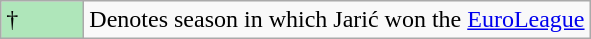<table class="wikitable">
<tr>
<td style="background:#AFE6BA; width:3em;">†</td>
<td>Denotes season in which Jarić won the <a href='#'>EuroLeague</a></td>
</tr>
</table>
